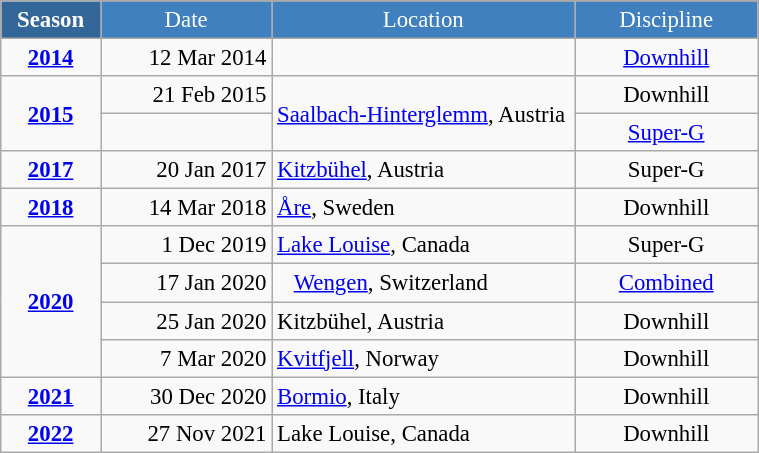<table class="wikitable" style="font-size:95%; text-align:center; border:grey solid 1px; border-collapse:collapse;" width="40%">
<tr style="background-color:#369; color:white;">
<td rowspan="2" colspan="1" width="2%"><strong>Season</strong></td>
</tr>
<tr style="background-color:#4180be; color:white;">
<td width="4%">Date</td>
<td width="15%">Location</td>
<td width="7%">Discipline</td>
</tr>
<tr>
<td><strong><a href='#'>2014</a></strong></td>
<td align=right>12 Mar 2014</td>
<td align=left></td>
<td><a href='#'>Downhill</a></td>
</tr>
<tr>
<td rowspan=2><strong><a href='#'>2015</a></strong></td>
<td align=right>21 Feb 2015</td>
<td rowspan=2 align=left> <a href='#'>Saalbach-Hinterglemm</a>, Austria</td>
<td>Downhill</td>
</tr>
<tr>
<td align=right></td>
<td><a href='#'>Super-G</a></td>
</tr>
<tr>
<td><strong><a href='#'>2017</a></strong></td>
<td align=right>20 Jan 2017</td>
<td align=left> <a href='#'>Kitzbühel</a>, Austria</td>
<td>Super-G</td>
</tr>
<tr>
<td><strong><a href='#'>2018</a></strong></td>
<td align=right>14 Mar 2018</td>
<td align=left> <a href='#'>Åre</a>, Sweden</td>
<td>Downhill</td>
</tr>
<tr>
<td rowspan=4><strong><a href='#'>2020</a></strong></td>
<td align=right>1 Dec 2019</td>
<td align=left> <a href='#'>Lake Louise</a>, Canada</td>
<td>Super-G</td>
</tr>
<tr>
<td align=right>17 Jan 2020</td>
<td align=left>   <a href='#'>Wengen</a>, Switzerland</td>
<td><a href='#'>Combined</a></td>
</tr>
<tr>
<td align=right>25 Jan 2020</td>
<td align=left> Kitzbühel, Austria</td>
<td>Downhill</td>
</tr>
<tr>
<td align=right>7 Mar 2020</td>
<td align=left> <a href='#'>Kvitfjell</a>, Norway</td>
<td>Downhill</td>
</tr>
<tr>
<td><strong><a href='#'>2021</a></strong></td>
<td align=right>30 Dec 2020</td>
<td align=left> <a href='#'>Bormio</a>, Italy</td>
<td>Downhill</td>
</tr>
<tr>
<td><strong><a href='#'>2022</a></strong></td>
<td align=right>27 Nov 2021</td>
<td align=left> Lake Louise, Canada</td>
<td>Downhill</td>
</tr>
</table>
